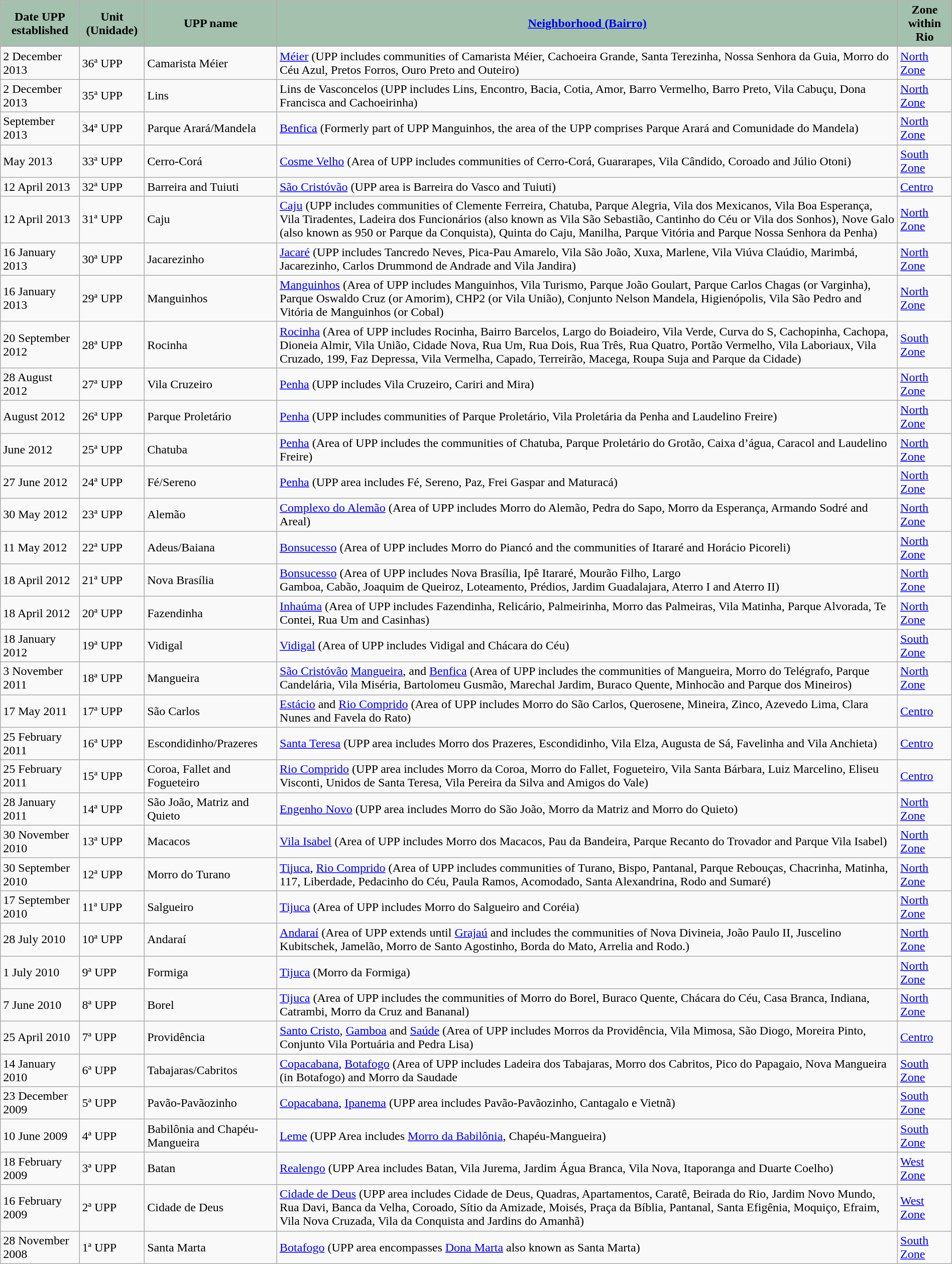<table class= "wikitable sortable" border= "1" style= "margin: 1em auto 1em auto;">
<tr>
<th style= "background: #A3C1AD;">Date UPP established</th>
<th style= "background: #A3C1AD;">Unit (Unidade)</th>
<th style= "background: #A3C1AD;">UPP name</th>
<th style= "background: #A3C1AD;"><a href='#'>Neighborhood (Bairro)</a></th>
<th style= "background: #A3C1AD;">Zone within Rio</th>
</tr>
<tr>
<td>2 December 2013</td>
<td>36ª UPP</td>
<td>Camarista Méier</td>
<td><a href='#'>Méier</a> (UPP includes communities of Camarista Méier, Cachoeira Grande, Santa Terezinha, Nossa Senhora da Guia, Morro do Céu Azul, Pretos Forros, Ouro Preto and Outeiro)</td>
<td><a href='#'>North Zone</a></td>
</tr>
<tr>
<td>2 December 2013</td>
<td>35ª UPP</td>
<td>Lins</td>
<td>Lins de Vasconcelos (UPP includes Lins, Encontro, Bacia, Cotia, Amor, Barro Vermelho, Barro Preto, Vila Cabuçu, Dona Francisca and Cachoeirinha)</td>
<td><a href='#'>North Zone</a></td>
</tr>
<tr>
<td>September 2013</td>
<td>34ª UPP</td>
<td>Parque Arará/Mandela</td>
<td><a href='#'>Benfica</a> (Formerly part of UPP Manguinhos, the area of the UPP comprises Parque Arará and Comunidade do Mandela)</td>
<td><a href='#'>North Zone</a></td>
</tr>
<tr>
<td>May 2013</td>
<td>33ª UPP</td>
<td>Cerro-Corá</td>
<td><a href='#'>Cosme Velho</a> (Area of UPP includes communities of Cerro-Corá, Guararapes, Vila Cândido, Coroado and Júlio Otoni)</td>
<td><a href='#'>South Zone</a></td>
</tr>
<tr>
<td>12 April 2013</td>
<td>32ª UPP</td>
<td>Barreira and Tuiuti</td>
<td><a href='#'>São Cristóvão</a> (UPP area is Barreira do Vasco and Tuiuti)</td>
<td><a href='#'>Centro</a></td>
</tr>
<tr>
<td>12 April 2013</td>
<td>31ª UPP</td>
<td>Caju</td>
<td><a href='#'>Caju</a> (UPP includes communities of Clemente Ferreira, Chatuba, Parque Alegria, Vila dos Mexicanos, Vila Boa Esperança, Vila Tiradentes, Ladeira dos Funcionários (also known as Vila São Sebastião, Cantinho do Céu or Vila dos Sonhos), Nove Galo (also known as 950 or Parque da Conquista), Quinta do Caju, Manilha, Parque Vitória and Parque Nossa Senhora da Penha)</td>
<td><a href='#'>North Zone</a></td>
</tr>
<tr>
<td>16 January 2013</td>
<td>30ª UPP</td>
<td>Jacarezinho</td>
<td><a href='#'>Jacaré</a> (UPP includes Tancredo Neves, Pica-Pau Amarelo, Vila São João, Xuxa, Marlene, Vila Viúva Claúdio, Marimbá, Jacarezinho, Carlos Drummond de Andrade and Vila Jandira)</td>
<td><a href='#'>North Zone</a></td>
</tr>
<tr>
<td>16 January 2013</td>
<td>29ª UPP</td>
<td>Manguinhos</td>
<td><a href='#'>Manguinhos</a> (Area of UPP includes Manguinhos, Vila Turismo, Parque João Goulart, Parque Carlos Chagas (or Varginha), Parque Oswaldo Cruz (or Amorim), CHP2 (or Vila União), Conjunto Nelson Mandela, Higienópolis, Vila São Pedro and Vitória de Manguinhos (or Cobal)</td>
<td><a href='#'>North Zone</a></td>
</tr>
<tr>
<td>20 September 2012</td>
<td>28ª UPP</td>
<td>Rocinha</td>
<td><a href='#'>Rocinha</a> (Area of UPP includes Rocinha, Bairro Barcelos, Largo do Boiadeiro, Vila Verde, Curva do S, Cachopinha, Cachopa, Dioneia Almir, Vila União, Cidade Nova, Rua Um, Rua Dois, Rua Três, Rua Quatro, Portão Vermelho, Vila Laboriaux, Vila Cruzado, 199, Faz Depressa, Vila Vermelha, Capado, Terreirão, Macega, Roupa Suja and Parque da Cidade)</td>
<td><a href='#'>South Zone</a></td>
</tr>
<tr>
<td>28 August 2012</td>
<td>27ª UPP</td>
<td>Vila Cruzeiro</td>
<td><a href='#'>Penha</a> (UPP includes Vila Cruzeiro, Cariri and Mira)</td>
<td><a href='#'>North Zone</a></td>
</tr>
<tr>
<td>August 2012</td>
<td>26ª UPP</td>
<td>Parque Proletário</td>
<td><a href='#'>Penha</a> (UPP includes communities of Parque Proletário, Vila Proletária da Penha and Laudelino Freire)</td>
<td><a href='#'>North Zone</a></td>
</tr>
<tr>
<td>June 2012</td>
<td>25ª UPP</td>
<td>Chatuba</td>
<td><a href='#'>Penha</a> (Area of UPP includes the communities of Chatuba, Parque Proletário do Grotão, Caixa d’água, Caracol and Laudelino Freire)</td>
<td><a href='#'>North Zone</a></td>
</tr>
<tr>
<td>27 June 2012</td>
<td>24ª UPP</td>
<td>Fé/Sereno</td>
<td><a href='#'>Penha</a> (UPP area includes Fé, Sereno, Paz, Frei Gaspar and Maturacá)</td>
<td><a href='#'>North Zone</a></td>
</tr>
<tr>
<td>30 May 2012</td>
<td>23ª UPP</td>
<td>Alemão</td>
<td><a href='#'>Complexo do Alemão</a> (Area of UPP includes Morro do Alemão, Pedra do Sapo, Morro da Esperança, Armando Sodré and Areal)</td>
<td><a href='#'>North Zone</a></td>
</tr>
<tr>
<td>11 May 2012</td>
<td>22ª UPP</td>
<td>Adeus/Baiana</td>
<td><a href='#'>Bonsucesso</a> (Area of UPP includes Morro do Piancó and the communities of Itararé and Horácio Picoreli)</td>
<td><a href='#'>North Zone</a></td>
</tr>
<tr>
<td>18 April 2012</td>
<td>21ª UPP</td>
<td>Nova Brasília</td>
<td><a href='#'>Bonsucesso</a> (Area of UPP includes Nova Brasília, Ipê Itararé, Mourão Filho, Largo<br>Gamboa, Cabão, Joaquim de Queiroz, Loteamento, Prédios, Jardim Guadalajara, Aterro I and Aterro II)</td>
<td><a href='#'>North Zone</a></td>
</tr>
<tr>
<td>18 April 2012</td>
<td>20ª UPP</td>
<td>Fazendinha</td>
<td><a href='#'>Inhaúma</a> (Area of UPP includes Fazendinha, Relicário, Palmeirinha, Morro das Palmeiras, Vila Matinha, Parque Alvorada, Te Contei, Rua Um and Casinhas)</td>
<td><a href='#'>North Zone</a></td>
</tr>
<tr>
<td>18 January 2012</td>
<td>19ª UPP</td>
<td>Vidigal</td>
<td><a href='#'>Vidigal</a> (Area of UPP includes Vidigal and Chácara do Céu)</td>
<td><a href='#'>South Zone</a></td>
</tr>
<tr>
<td>3 November 2011</td>
<td>18ª UPP</td>
<td>Mangueira</td>
<td><a href='#'>São Cristóvão</a> <a href='#'>Mangueira</a>, and <a href='#'>Benfica</a> (Area of UPP includes the communities of Mangueira, Morro do Telégrafo, Parque Candelária, Vila Miséria, Bartolomeu Gusmão, Marechal Jardim, Buraco Quente, Minhocão and Parque dos Mineiros)</td>
<td><a href='#'>North Zone</a></td>
</tr>
<tr>
<td>17 May 2011</td>
<td>17ª UPP</td>
<td>São Carlos</td>
<td><a href='#'>Estácio</a> and <a href='#'>Rio Comprido</a> (Area of UPP includes Morro do São Carlos, Querosene, Mineira, Zinco, Azevedo Lima, Clara Nunes and Favela do Rato)</td>
<td><a href='#'>Centro</a></td>
</tr>
<tr>
<td>25 February 2011</td>
<td>16ª UPP</td>
<td>Escondidinho/Prazeres</td>
<td><a href='#'>Santa Teresa</a> (UPP area includes Morro dos Prazeres, Escondidinho, Vila Elza, Augusta de Sá, Favelinha and Vila Anchieta)</td>
<td><a href='#'>Centro</a></td>
</tr>
<tr>
<td>25 February 2011</td>
<td>15ª UPP</td>
<td>Coroa, Fallet and Fogueteiro</td>
<td><a href='#'>Rio Comprido</a> (UPP area includes  Morro da Coroa, Morro do Fallet, Fogueteiro, Vila Santa Bárbara, Luiz Marcelino, Eliseu Visconti, Unidos de Santa Teresa, Vila Pereira da Silva and Amigos do Vale)</td>
<td><a href='#'>Centro</a></td>
</tr>
<tr>
<td>28 January 2011</td>
<td>14ª UPP</td>
<td>São João, Matriz and Quieto</td>
<td><a href='#'>Engenho Novo</a> (UPP area includes Morro do São João, Morro da Matriz and Morro do Quieto)</td>
<td><a href='#'>North Zone</a></td>
</tr>
<tr>
<td>30 November 2010</td>
<td>13ª UPP</td>
<td>Macacos</td>
<td><a href='#'>Vila Isabel</a> (Area of UPP includes Morro dos Macacos, Pau da Bandeira, Parque Recanto do Trovador and Parque Vila Isabel)</td>
<td><a href='#'>North Zone</a></td>
</tr>
<tr>
<td>30 September 2010</td>
<td>12ª UPP</td>
<td>Morro do Turano</td>
<td><a href='#'>Tijuca</a>, <a href='#'>Rio Comprido</a> (Area of UPP includes communities of Turano, Bispo, Pantanal, Parque Rebouças, Chacrinha, Matinha, 117, Liberdade, Pedacinho do Céu, Paula Ramos, Acomodado, Santa Alexandrina, Rodo and Sumaré)</td>
<td><a href='#'>North Zone</a></td>
</tr>
<tr>
<td>17 September 2010</td>
<td>11ª UPP</td>
<td>Salgueiro</td>
<td><a href='#'>Tijuca</a> (Area of UPP includes Morro do Salgueiro and Coréia)</td>
<td><a href='#'>North Zone</a></td>
</tr>
<tr>
<td>28 July 2010</td>
<td>10ª UPP</td>
<td>Andaraí</td>
<td><a href='#'>Andaraí</a> (Area of UPP extends until <a href='#'>Grajaú</a> and includes the communities of Nova Divineia, João Paulo II, Juscelino Kubitschek, Jamelão, Morro de Santo Agostinho, Borda do Mato, Arrelia and Rodo.)</td>
<td><a href='#'>North Zone</a></td>
</tr>
<tr>
<td>1 July 2010</td>
<td>9ª UPP</td>
<td>Formiga</td>
<td><a href='#'>Tijuca</a> (Morro da Formiga)</td>
<td><a href='#'>North Zone</a></td>
</tr>
<tr>
<td>7 June 2010</td>
<td>8ª UPP</td>
<td>Borel</td>
<td><a href='#'>Tijuca</a> (Area of UPP includes the communities of Morro do Borel, Buraco Quente, Chácara do Céu, Casa Branca, Indiana, Catrambi, Morro da Cruz and Bananal)</td>
<td><a href='#'>North Zone</a></td>
</tr>
<tr>
<td>25 April 2010</td>
<td>7ª UPP</td>
<td>Providência</td>
<td><a href='#'>Santo Cristo</a>, <a href='#'>Gamboa</a> and <a href='#'>Saúde</a> (Area of UPP includes Morros da Providência, Vila Mimosa, São Diogo, Moreira Pinto, Conjunto Vila Portuária and Pedra Lisa)</td>
<td><a href='#'>Centro</a></td>
</tr>
<tr>
<td>14 January 2010</td>
<td>6ª UPP</td>
<td>Tabajaras/Cabritos</td>
<td><a href='#'>Copacabana</a>, <a href='#'>Botafogo</a> (Area of UPP includes Ladeira dos Tabajaras, Morro dos Cabritos, Pico do Papagaio, Nova Mangueira (in Botafogo) and Morro da Saudade</td>
<td><a href='#'>South Zone</a></td>
</tr>
<tr>
<td>23 December 2009</td>
<td>5ª UPP</td>
<td>Pavão-Pavãozinho</td>
<td><a href='#'>Copacabana</a>, <a href='#'>Ipanema</a> (UPP area includes Pavão-Pavãozinho, Cantagalo e Vietnã)</td>
<td><a href='#'>South Zone</a></td>
</tr>
<tr>
<td>10 June 2009</td>
<td>4ª UPP</td>
<td>Babilônia and Chapéu-Mangueira</td>
<td><a href='#'>Leme</a> (UPP Area includes <a href='#'>Morro da Babilônia</a>, Chapéu-Mangueira)</td>
<td><a href='#'>South Zone</a></td>
</tr>
<tr>
<td>18 February 2009</td>
<td>3ª UPP</td>
<td>Batan</td>
<td><a href='#'>Realengo</a> (UPP Area includes Batan, Vila Jurema, Jardim Água Branca, Vila Nova, Itaporanga and Duarte Coelho)</td>
<td><a href='#'>West Zone</a></td>
</tr>
<tr>
<td>16 February 2009</td>
<td>2ª UPP</td>
<td>Cidade de Deus</td>
<td><a href='#'>Cidade de Deus</a> (UPP area includes Cidade de Deus, Quadras, Apartamentos, Caratê, Beirada do Rio, Jardim Novo Mundo, Rua Davi, Banca da Velha, Coroado, Sítio da Amizade, Moisés, Praça da Bíblia, Pantanal, Santa Efigênia, Moquiço, Efraim, Vila Nova Cruzada, Vila da Conquista and Jardins do Amanhã)</td>
<td><a href='#'>West Zone</a></td>
</tr>
<tr>
<td>28 November 2008</td>
<td>1ª UPP</td>
<td>Santa Marta</td>
<td><a href='#'>Botafogo</a> (UPP area encompasses <a href='#'>Dona Marta</a> also known as Santa Marta)</td>
<td><a href='#'>South Zone</a></td>
</tr>
</table>
